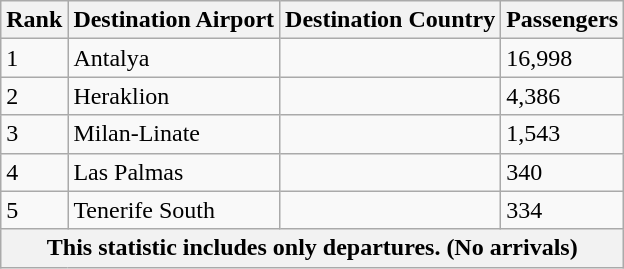<table class="wikitable">
<tr>
<th>Rank</th>
<th>Destination Airport</th>
<th>Destination Country</th>
<th>Passengers</th>
</tr>
<tr>
<td>1</td>
<td>Antalya</td>
<td></td>
<td>16,998</td>
</tr>
<tr>
<td>2</td>
<td>Heraklion</td>
<td></td>
<td>4,386</td>
</tr>
<tr>
<td>3</td>
<td>Milan-Linate</td>
<td></td>
<td>1,543</td>
</tr>
<tr>
<td>4</td>
<td>Las Palmas</td>
<td></td>
<td>340</td>
</tr>
<tr>
<td>5</td>
<td>Tenerife South</td>
<td></td>
<td>334</td>
</tr>
<tr>
<th colspan="8" class="hintergrundfarbe2">This statistic includes only departures. (No arrivals)</th>
</tr>
</table>
